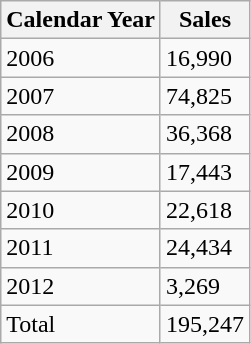<table class="wikitable">
<tr>
<th>Calendar Year</th>
<th>Sales</th>
</tr>
<tr>
<td>2006</td>
<td>16,990</td>
</tr>
<tr>
<td>2007</td>
<td>74,825</td>
</tr>
<tr>
<td>2008</td>
<td>36,368</td>
</tr>
<tr>
<td>2009</td>
<td>17,443</td>
</tr>
<tr>
<td>2010</td>
<td>22,618</td>
</tr>
<tr>
<td>2011</td>
<td>24,434</td>
</tr>
<tr>
<td>2012</td>
<td>3,269</td>
</tr>
<tr>
<td>Total</td>
<td>195,247</td>
</tr>
</table>
